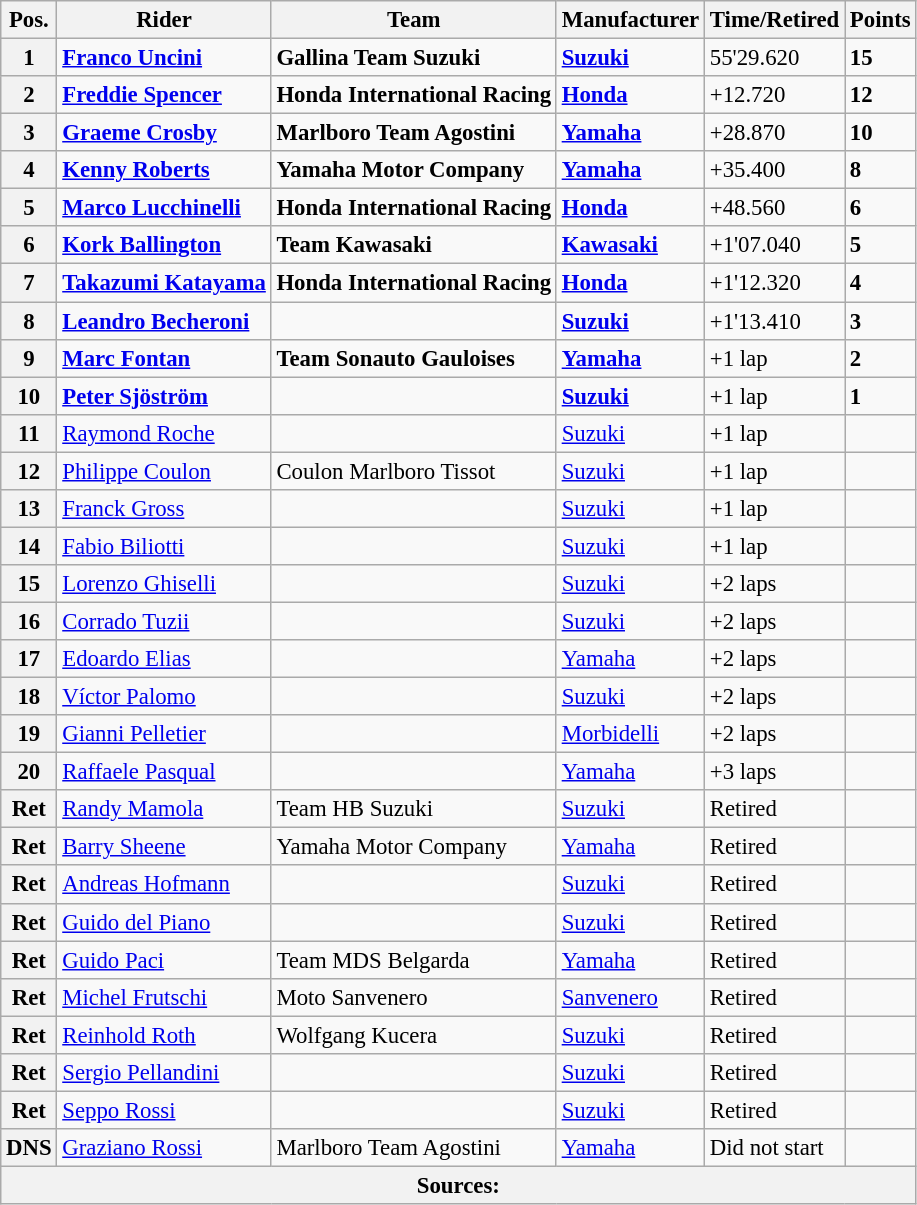<table class="wikitable" style="font-size: 95%;">
<tr>
<th>Pos.</th>
<th>Rider</th>
<th>Team</th>
<th>Manufacturer</th>
<th>Time/Retired</th>
<th>Points</th>
</tr>
<tr>
<th>1</th>
<td> <strong><a href='#'>Franco Uncini</a></strong></td>
<td><strong>Gallina Team Suzuki</strong></td>
<td><strong><a href='#'>Suzuki</a></strong></td>
<td>55'29.620</td>
<td><strong>15</strong></td>
</tr>
<tr>
<th>2</th>
<td> <strong><a href='#'>Freddie Spencer</a></strong></td>
<td><strong>Honda International Racing</strong></td>
<td><strong><a href='#'>Honda</a></strong></td>
<td>+12.720</td>
<td><strong>12</strong></td>
</tr>
<tr>
<th>3</th>
<td> <strong><a href='#'>Graeme Crosby</a></strong></td>
<td><strong>Marlboro Team Agostini</strong></td>
<td><strong><a href='#'>Yamaha</a></strong></td>
<td>+28.870</td>
<td><strong>10</strong></td>
</tr>
<tr>
<th>4</th>
<td> <strong><a href='#'>Kenny Roberts</a></strong></td>
<td><strong>Yamaha Motor Company</strong></td>
<td><strong><a href='#'>Yamaha</a></strong></td>
<td>+35.400</td>
<td><strong>8</strong></td>
</tr>
<tr>
<th>5</th>
<td> <strong><a href='#'>Marco Lucchinelli</a></strong></td>
<td><strong>Honda International Racing</strong></td>
<td><strong><a href='#'>Honda</a></strong></td>
<td>+48.560</td>
<td><strong>6</strong></td>
</tr>
<tr>
<th>6</th>
<td> <strong><a href='#'>Kork Ballington</a></strong></td>
<td><strong>Team Kawasaki</strong></td>
<td><strong><a href='#'>Kawasaki</a></strong></td>
<td>+1'07.040</td>
<td><strong>5</strong></td>
</tr>
<tr>
<th>7</th>
<td> <strong><a href='#'>Takazumi Katayama</a></strong></td>
<td><strong>Honda International Racing</strong></td>
<td><strong><a href='#'>Honda</a></strong></td>
<td>+1'12.320</td>
<td><strong>4</strong></td>
</tr>
<tr>
<th>8</th>
<td> <strong><a href='#'>Leandro Becheroni</a></strong></td>
<td></td>
<td><strong><a href='#'>Suzuki</a></strong></td>
<td>+1'13.410</td>
<td><strong>3</strong></td>
</tr>
<tr>
<th>9</th>
<td> <strong><a href='#'>Marc Fontan</a></strong></td>
<td><strong>Team Sonauto Gauloises</strong></td>
<td><strong><a href='#'>Yamaha</a></strong></td>
<td>+1 lap</td>
<td><strong>2</strong></td>
</tr>
<tr>
<th>10</th>
<td> <strong><a href='#'>Peter Sjöström</a></strong></td>
<td></td>
<td><strong><a href='#'>Suzuki</a></strong></td>
<td>+1 lap</td>
<td><strong>1</strong></td>
</tr>
<tr>
<th>11</th>
<td> <a href='#'>Raymond Roche</a></td>
<td></td>
<td><a href='#'>Suzuki</a></td>
<td>+1 lap</td>
<td></td>
</tr>
<tr>
<th>12</th>
<td> <a href='#'>Philippe Coulon</a></td>
<td>Coulon Marlboro Tissot</td>
<td><a href='#'>Suzuki</a></td>
<td>+1 lap</td>
<td></td>
</tr>
<tr>
<th>13</th>
<td> <a href='#'>Franck Gross</a></td>
<td></td>
<td><a href='#'>Suzuki</a></td>
<td>+1 lap</td>
<td></td>
</tr>
<tr>
<th>14</th>
<td> <a href='#'>Fabio Biliotti</a></td>
<td></td>
<td><a href='#'>Suzuki</a></td>
<td>+1 lap</td>
<td></td>
</tr>
<tr>
<th>15</th>
<td> <a href='#'>Lorenzo Ghiselli</a></td>
<td></td>
<td><a href='#'>Suzuki</a></td>
<td>+2 laps</td>
<td></td>
</tr>
<tr>
<th>16</th>
<td> <a href='#'>Corrado Tuzii</a></td>
<td></td>
<td><a href='#'>Suzuki</a></td>
<td>+2 laps</td>
<td></td>
</tr>
<tr>
<th>17</th>
<td> <a href='#'>Edoardo Elias</a></td>
<td></td>
<td><a href='#'>Yamaha</a></td>
<td>+2 laps</td>
<td></td>
</tr>
<tr>
<th>18</th>
<td> <a href='#'>Víctor Palomo</a></td>
<td></td>
<td><a href='#'>Suzuki</a></td>
<td>+2 laps</td>
<td></td>
</tr>
<tr>
<th>19</th>
<td> <a href='#'>Gianni Pelletier</a></td>
<td></td>
<td><a href='#'>Morbidelli</a></td>
<td>+2 laps</td>
<td></td>
</tr>
<tr>
<th>20</th>
<td> <a href='#'>Raffaele Pasqual</a></td>
<td></td>
<td><a href='#'>Yamaha</a></td>
<td>+3 laps</td>
<td></td>
</tr>
<tr>
<th>Ret</th>
<td> <a href='#'>Randy Mamola</a></td>
<td>Team HB Suzuki</td>
<td><a href='#'>Suzuki</a></td>
<td>Retired</td>
<td></td>
</tr>
<tr>
<th>Ret</th>
<td> <a href='#'>Barry Sheene</a></td>
<td>Yamaha Motor Company</td>
<td><a href='#'>Yamaha</a></td>
<td>Retired</td>
<td></td>
</tr>
<tr>
<th>Ret</th>
<td> <a href='#'>Andreas Hofmann</a></td>
<td></td>
<td><a href='#'>Suzuki</a></td>
<td>Retired</td>
<td></td>
</tr>
<tr>
<th>Ret</th>
<td> <a href='#'>Guido del Piano</a></td>
<td></td>
<td><a href='#'>Suzuki</a></td>
<td>Retired</td>
<td></td>
</tr>
<tr>
<th>Ret</th>
<td> <a href='#'>Guido Paci</a></td>
<td>Team MDS Belgarda</td>
<td><a href='#'>Yamaha</a></td>
<td>Retired</td>
<td></td>
</tr>
<tr>
<th>Ret</th>
<td> <a href='#'>Michel Frutschi</a></td>
<td>Moto Sanvenero</td>
<td><a href='#'>Sanvenero</a></td>
<td>Retired</td>
<td></td>
</tr>
<tr>
<th>Ret</th>
<td> <a href='#'>Reinhold Roth</a></td>
<td>Wolfgang Kucera</td>
<td><a href='#'>Suzuki</a></td>
<td>Retired</td>
<td></td>
</tr>
<tr>
<th>Ret</th>
<td> <a href='#'>Sergio Pellandini</a></td>
<td></td>
<td><a href='#'>Suzuki</a></td>
<td>Retired</td>
<td></td>
</tr>
<tr>
<th>Ret</th>
<td> <a href='#'>Seppo Rossi</a></td>
<td></td>
<td><a href='#'>Suzuki</a></td>
<td>Retired</td>
<td></td>
</tr>
<tr>
<th>DNS</th>
<td> <a href='#'>Graziano Rossi</a></td>
<td>Marlboro Team Agostini</td>
<td><a href='#'>Yamaha</a></td>
<td>Did not start</td>
<td></td>
</tr>
<tr>
<th colspan=8>Sources: </th>
</tr>
</table>
